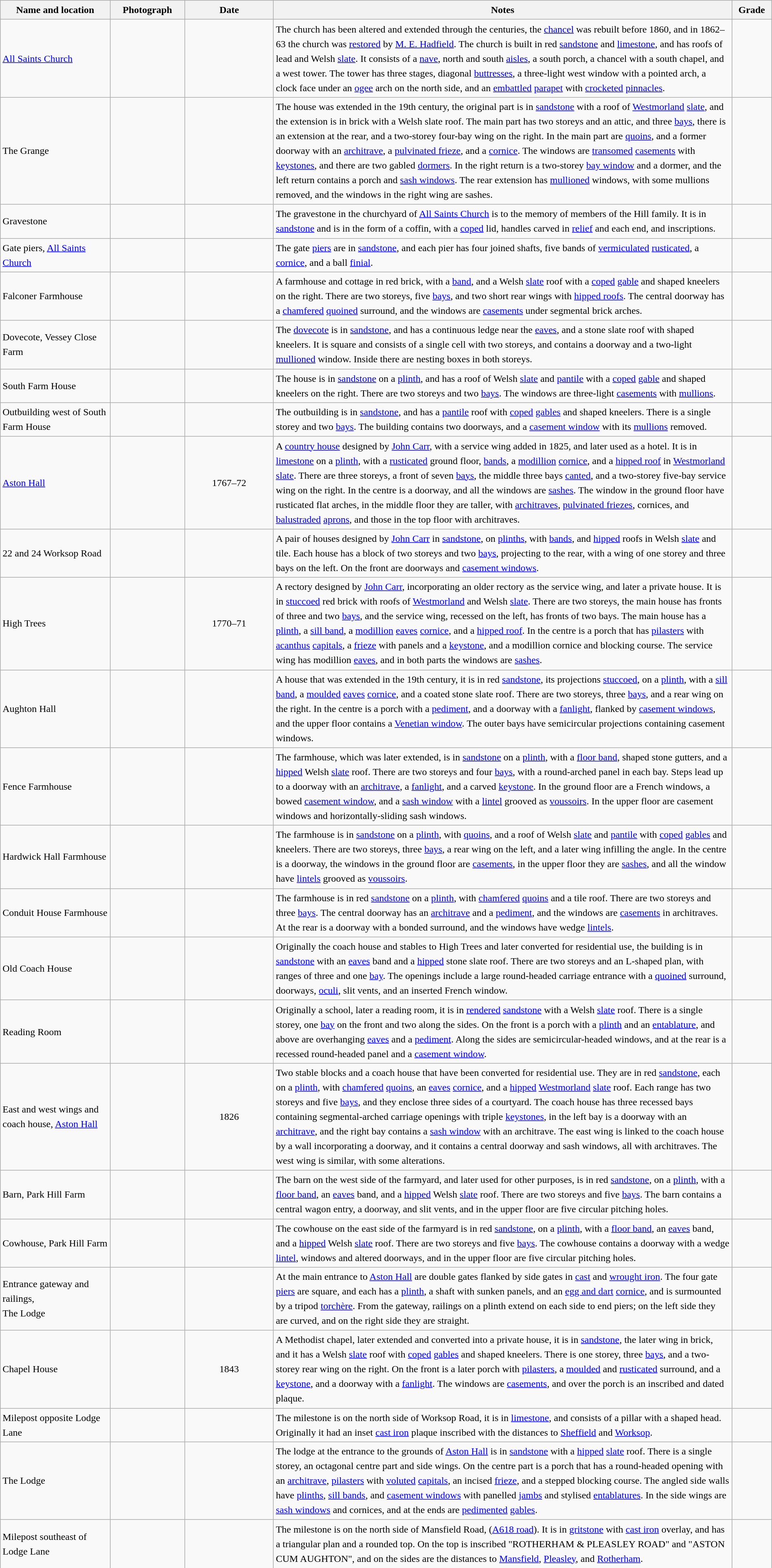<table class="wikitable sortable plainrowheaders" style="width:100%; border:0; text-align:left; line-height:150%;">
<tr>
<th scope="col"  style="width:150px">Name and location</th>
<th scope="col"  style="width:100px" class="unsortable">Photograph</th>
<th scope="col"  style="width:120px">Date</th>
<th scope="col"  style="width:650px" class="unsortable">Notes</th>
<th scope="col"  style="width:50px">Grade</th>
</tr>
<tr>
<td><a href='#'>All Saints Church</a><br><small></small></td>
<td></td>
<td align="center"></td>
<td>The church has been altered and extended through the centuries, the <a href='#'>chancel</a> was rebuilt before 1860, and in 1862–63 the church was <a href='#'>restored</a> by <a href='#'>M. E. Hadfield</a>.  The church is built in red <a href='#'>sandstone</a> and <a href='#'>limestone</a>, and has roofs of lead and Welsh <a href='#'>slate</a>.  It consists of a <a href='#'>nave</a>, north and south <a href='#'>aisles</a>, a south porch, a chancel with a south chapel, and a west tower.  The tower has three stages, diagonal <a href='#'>buttresses</a>, a three-light west window with a pointed arch, a clock face under an <a href='#'>ogee</a> arch on the north side, and an <a href='#'>embattled</a> <a href='#'>parapet</a> with <a href='#'>crocketed</a> <a href='#'>pinnacles</a>.</td>
<td align="center" ></td>
</tr>
<tr>
<td>The Grange<br><small></small></td>
<td></td>
<td align="center"></td>
<td>The house was extended in the 19th century, the original part is in <a href='#'>sandstone</a> with a roof of <a href='#'>Westmorland</a> <a href='#'>slate</a>, and the extension is in brick with a Welsh slate roof.  The main part has two storeys and an attic, and three <a href='#'>bays</a>, there is an extension at the rear, and a two-storey four-bay wing on the right.  In the main part are <a href='#'>quoins</a>, and a former doorway with an <a href='#'>architrave</a>, a <a href='#'>pulvinated frieze</a>, and a <a href='#'>cornice</a>.  The windows are <a href='#'>transomed</a> <a href='#'>casements</a> with <a href='#'>keystones</a>, and there are two gabled <a href='#'>dormers</a>.  In the right return is a two-storey <a href='#'>bay window</a> and a dormer, and the left return contains a porch and <a href='#'>sash windows</a>.  The rear extension has <a href='#'>mullioned</a> windows, with some mullions removed, and the windows in the right wing are sashes.</td>
<td align="center" ></td>
</tr>
<tr>
<td>Gravestone<br><small></small></td>
<td></td>
<td align="center"></td>
<td>The gravestone in the churchyard of <a href='#'>All Saints Church</a> is to the memory of members of the Hill family.  It is in <a href='#'>sandstone</a> and is in the form of a coffin, with a <a href='#'>coped</a> lid, handles carved in <a href='#'>relief</a> and each end, and inscriptions.</td>
<td align="center" ></td>
</tr>
<tr>
<td>Gate piers, <a href='#'>All Saints Church</a><br><small></small></td>
<td></td>
<td align="center"></td>
<td>The gate <a href='#'>piers</a> are in <a href='#'>sandstone</a>, and each pier has four joined shafts, five bands of <a href='#'>vermiculated</a> <a href='#'>rusticated</a>, a <a href='#'>cornice</a>, and a ball <a href='#'>finial</a>.</td>
<td align="center" ></td>
</tr>
<tr>
<td>Falconer Farmhouse<br><small></small></td>
<td></td>
<td align="center"></td>
<td>A farmhouse and cottage in red brick, with a <a href='#'>band</a>, and a Welsh <a href='#'>slate</a> roof with a <a href='#'>coped</a> <a href='#'>gable</a> and shaped kneelers on the right.  There are two storeys, five <a href='#'>bays</a>, and two short rear wings with <a href='#'>hipped roofs</a>.  The central doorway has a <a href='#'>chamfered</a> <a href='#'>quoined</a> surround, and the windows are <a href='#'>casements</a> under segmental brick arches.</td>
<td align="center" ></td>
</tr>
<tr>
<td>Dovecote, Vessey Close Farm<br><small></small></td>
<td></td>
<td align="center"></td>
<td>The <a href='#'>dovecote</a> is in <a href='#'>sandstone</a>, and has a continuous ledge near the <a href='#'>eaves</a>, and a stone slate roof with shaped kneelers.  It is square and consists of a single cell with two storeys, and contains a doorway and a two-light <a href='#'>mullioned</a> window.  Inside there are nesting boxes in both storeys.</td>
<td align="center" ></td>
</tr>
<tr>
<td>South Farm House<br><small></small></td>
<td></td>
<td align="center"></td>
<td>The house is in <a href='#'>sandstone</a> on a <a href='#'>plinth</a>, and has a roof of Welsh <a href='#'>slate</a> and <a href='#'>pantile</a> with a <a href='#'>coped</a> <a href='#'>gable</a> and shaped kneelers on the right.  There are two storeys and two <a href='#'>bays</a>.  The windows are three-light <a href='#'>casements</a> with <a href='#'>mullions</a>.</td>
<td align="center" ></td>
</tr>
<tr>
<td>Outbuilding west of South Farm House<br><small></small></td>
<td></td>
<td align="center"></td>
<td>The outbuilding is in <a href='#'>sandstone</a>, and has a <a href='#'>pantile</a> roof with <a href='#'>coped</a> <a href='#'>gables</a> and shaped kneelers.  There is a single storey and two <a href='#'>bays</a>.  The building contains two doorways, and a <a href='#'>casement window</a> with its <a href='#'>mullions</a> removed.</td>
<td align="center" ></td>
</tr>
<tr>
<td><a href='#'>Aston Hall</a><br><small></small></td>
<td></td>
<td align="center">1767–72</td>
<td>A <a href='#'>country house</a> designed by <a href='#'>John Carr</a>, with a service wing added in 1825, and later used as a hotel.  It is in <a href='#'>limestone</a> on a <a href='#'>plinth</a>, with a <a href='#'>rusticated</a> ground floor, <a href='#'>bands</a>, a <a href='#'>modillion</a> <a href='#'>cornice</a>, and a <a href='#'>hipped roof</a> in <a href='#'>Westmorland</a> <a href='#'>slate</a>.  There are three storeys, a front of seven <a href='#'>bays</a>, the middle three bays <a href='#'>canted</a>, and a two-storey five-bay service wing on the right.  In the centre is a doorway, and all the windows are <a href='#'>sashes</a>.  The window in the ground floor have rusticated flat arches, in the middle floor they are taller, with <a href='#'>architraves</a>, <a href='#'>pulvinated friezes</a>, cornices, and <a href='#'>balustraded</a> <a href='#'>aprons</a>, and those in the top floor with architraves.</td>
<td align="center" ></td>
</tr>
<tr>
<td>22 and 24 Worksop Road<br><small></small></td>
<td></td>
<td align="center"></td>
<td>A pair of houses designed by <a href='#'>John Carr</a> in <a href='#'>sandstone</a>, on <a href='#'>plinths</a>, with <a href='#'>bands</a>, and <a href='#'>hipped</a> roofs in Welsh <a href='#'>slate</a> and tile.  Each house has a block of two storeys and two <a href='#'>bays</a>, projecting to the rear, with a wing of one storey and three bays on the left.  On the front are doorways and <a href='#'>casement windows</a>.</td>
<td align="center" ></td>
</tr>
<tr>
<td>High Trees<br><small></small></td>
<td></td>
<td align="center">1770–71</td>
<td>A rectory designed by <a href='#'>John Carr</a>, incorporating an older rectory as the service wing, and later a private house.  It is in <a href='#'>stuccoed</a> red brick with roofs of <a href='#'>Westmorland</a> and Welsh <a href='#'>slate</a>.  There are two storeys, the main house has fronts of three and two <a href='#'>bays</a>, and the service wing, recessed on the left, has fronts of two bays.  The main house has a <a href='#'>plinth</a>, a <a href='#'>sill band</a>, a <a href='#'>modillion</a> <a href='#'>eaves</a> <a href='#'>cornice</a>, and a <a href='#'>hipped roof</a>.  In the centre is a porch that has <a href='#'>pilasters</a> with <a href='#'>acanthus</a> <a href='#'>capitals</a>, a <a href='#'>frieze</a> with panels and a <a href='#'>keystone</a>, and a modillion cornice and blocking course.  The service wing has modillion <a href='#'>eaves</a>, and in both parts the windows are <a href='#'>sashes</a>.</td>
<td align="center" ></td>
</tr>
<tr>
<td>Aughton Hall<br><small></small></td>
<td></td>
<td align="center"></td>
<td>A house that was extended in the 19th century, it is in red <a href='#'>sandstone</a>, its projections <a href='#'>stuccoed</a>, on a <a href='#'>plinth</a>, with a <a href='#'>sill band</a>, a <a href='#'>moulded</a> <a href='#'>eaves</a> <a href='#'>cornice</a>, and a coated stone slate roof.  There are two storeys, three <a href='#'>bays</a>, and a rear wing on the right.  In the centre is a porch with a <a href='#'>pediment</a>, and a doorway with a <a href='#'>fanlight</a>, flanked by <a href='#'>casement windows</a>, and the upper floor contains a <a href='#'>Venetian window</a>.  The outer bays have semicircular projections containing casement windows.</td>
<td align="center" ></td>
</tr>
<tr>
<td>Fence Farmhouse<br><small></small></td>
<td></td>
<td align="center"></td>
<td>The farmhouse, which was later extended, is in <a href='#'>sandstone</a> on a <a href='#'>plinth</a>, with a <a href='#'>floor band</a>, shaped stone gutters,  and a <a href='#'>hipped</a> Welsh <a href='#'>slate</a> roof.  There are two storeys and four <a href='#'>bays</a>, with a round-arched panel in each bay.  Steps lead up to a doorway with an <a href='#'>architrave</a>, a <a href='#'>fanlight</a>, and a carved <a href='#'>keystone</a>.  In the ground floor are a French windows, a bowed <a href='#'>casement window</a>, and a <a href='#'>sash window</a> with a <a href='#'>lintel</a> grooved as <a href='#'>voussoirs</a>.  In the upper floor are casement windows and horizontally-sliding sash windows.</td>
<td align="center" ></td>
</tr>
<tr>
<td>Hardwick Hall Farmhouse<br><small></small></td>
<td></td>
<td align="center"></td>
<td>The farmhouse is in <a href='#'>sandstone</a> on a <a href='#'>plinth</a>, with <a href='#'>quoins</a>, and a roof of Welsh <a href='#'>slate</a> and <a href='#'>pantile</a> with <a href='#'>coped</a> <a href='#'>gables</a> and kneelers.  There are two storeys, three <a href='#'>bays</a>, a rear wing on the left, and a later wing infilling the angle.  In the centre is a doorway, the windows in the ground floor are <a href='#'>casements</a>, in the upper floor they are <a href='#'>sashes</a>, and all the window have <a href='#'>lintels</a> grooved as <a href='#'>voussoirs</a>.</td>
<td align="center" ></td>
</tr>
<tr>
<td>Conduit House Farmhouse<br><small></small></td>
<td></td>
<td align="center"></td>
<td>The farmhouse is in red <a href='#'>sandstone</a> on a <a href='#'>plinth</a>, with <a href='#'>chamfered</a> <a href='#'>quoins</a> and a tile roof.  There are two storeys and three <a href='#'>bays</a>.  The central doorway has an <a href='#'>architrave</a> and a <a href='#'>pediment</a>, and the windows are <a href='#'>casements</a> in architraves.  At the rear is a doorway with a bonded surround, and the windows have wedge <a href='#'>lintels</a>.</td>
<td align="center" ></td>
</tr>
<tr>
<td>Old Coach House<br><small></small></td>
<td></td>
<td align="center"></td>
<td>Originally the coach house and stables to High Trees and later converted for residential use, the building is in <a href='#'>sandstone</a> with an <a href='#'>eaves</a> band and a <a href='#'>hipped</a> stone slate roof.  There are two storeys and an L-shaped plan, with ranges of three and one <a href='#'>bay</a>.  The openings include a large round-headed carriage entrance with a <a href='#'>quoined</a> surround, doorways, <a href='#'>oculi</a>, slit vents, and an inserted French window.</td>
<td align="center" ></td>
</tr>
<tr>
<td>Reading Room<br><small></small></td>
<td></td>
<td align="center"></td>
<td>Originally a school, later a reading room, it is in <a href='#'>rendered</a> <a href='#'>sandstone</a> with a Welsh <a href='#'>slate</a> roof.  There is a single storey, one <a href='#'>bay</a> on the front and two along the sides.  On the front is a porch with a <a href='#'>plinth</a> and an <a href='#'>entablature</a>, and above are overhanging <a href='#'>eaves</a> and a <a href='#'>pediment</a>.  Along the sides are semicircular-headed windows, and at the rear is a recessed round-headed panel and a <a href='#'>casement window</a>.</td>
<td align="center" ></td>
</tr>
<tr>
<td>East and west wings and coach house, <a href='#'>Aston Hall</a><br><small></small></td>
<td></td>
<td align="center">1826</td>
<td>Two stable blocks and a coach house that have been converted for residential use.  They are in red <a href='#'>sandstone</a>, each on a <a href='#'>plinth</a>, with <a href='#'>chamfered</a> <a href='#'>quoins</a>, an <a href='#'>eaves</a> <a href='#'>cornice</a>, and a <a href='#'>hipped</a> <a href='#'>Westmorland</a> <a href='#'>slate</a> roof.  Each range has two storeys and five <a href='#'>bays</a>, and they enclose three sides of a courtyard.  The coach house has three recessed bays containing segmental-arched carriage openings with triple <a href='#'>keystones</a>, in the left bay is a doorway with an <a href='#'>architrave</a>, and the right bay contains a <a href='#'>sash window</a> with an architrave.  The east wing is linked to the coach house by a wall incorporating a doorway, and it contains a central doorway and sash windows, all with architraves.  The west wing is similar, with some alterations.</td>
<td align="center" ></td>
</tr>
<tr>
<td>Barn, Park Hill Farm<br><small></small></td>
<td></td>
<td align="center"></td>
<td>The barn on the west side of the farmyard, and later used for other purposes, is in red <a href='#'>sandstone</a>, on a <a href='#'>plinth</a>, with a <a href='#'>floor band</a>, an <a href='#'>eaves</a> band, and a <a href='#'>hipped</a> Welsh <a href='#'>slate</a> roof.  There are two storeys and five <a href='#'>bays</a>.  The barn contains a central wagon entry, a doorway, and slit vents, and in the upper floor are five circular pitching holes.</td>
<td align="center" ></td>
</tr>
<tr>
<td>Cowhouse, Park Hill Farm<br><small></small></td>
<td></td>
<td align="center"></td>
<td>The cowhouse on the east side of the farmyard is in red <a href='#'>sandstone</a>, on a <a href='#'>plinth</a>, with a <a href='#'>floor band</a>, an <a href='#'>eaves</a> band, and a <a href='#'>hipped</a> Welsh <a href='#'>slate</a> roof.  There are two storeys and five <a href='#'>bays</a>.  The cowhouse contains a doorway with a wedge <a href='#'>lintel</a>, windows and altered doorways, and in the upper floor are five circular pitching holes.</td>
<td align="center" ></td>
</tr>
<tr>
<td>Entrance gateway and railings,<br>The Lodge<br><small></small></td>
<td></td>
<td align="center"></td>
<td>At the main entrance to <a href='#'>Aston Hall</a> are double gates flanked by side gates in <a href='#'>cast</a> and <a href='#'>wrought iron</a>.  The four gate <a href='#'>piers</a> are square, and each has a <a href='#'>plinth</a>, a shaft with sunken panels, and an <a href='#'>egg and dart</a> <a href='#'>cornice</a>, and is surmounted by a tripod <a href='#'>torchère</a>.  From the gateway, railings on a plinth extend on each side to end piers; on the left side they are curved, and on the right side they are straight.</td>
<td align="center" ></td>
</tr>
<tr>
<td>Chapel House<br><small></small></td>
<td></td>
<td align="center">1843</td>
<td>A Methodist chapel, later extended and converted into a private house, it is in <a href='#'>sandstone</a>, the later wing in brick, and it has a Welsh <a href='#'>slate</a> roof with <a href='#'>coped</a> <a href='#'>gables</a> and shaped kneelers.  There is one storey, three <a href='#'>bays</a>, and a two-storey rear wing on the right.  On the front is a later porch with <a href='#'>pilasters</a>, a <a href='#'>moulded</a> and <a href='#'>rusticated</a> surround, and a <a href='#'>keystone</a>, and a doorway with a <a href='#'>fanlight</a>.  The windows are <a href='#'>casements</a>, and over the porch is an inscribed and dated plaque.</td>
<td align="center" ></td>
</tr>
<tr>
<td>Milepost opposite Lodge Lane<br><small></small></td>
<td></td>
<td align="center"></td>
<td>The milestone is on the north side of Worksop Road, it is in <a href='#'>limestone</a>, and consists of a pillar with a shaped head. Originally it had an inset <a href='#'>cast iron</a> plaque inscribed with the distances to <a href='#'>Sheffield</a> and <a href='#'>Worksop</a>.</td>
<td align="center" ></td>
</tr>
<tr>
<td>The Lodge<br><small></small></td>
<td></td>
<td align="center"></td>
<td>The lodge at the entrance to the grounds of <a href='#'>Aston Hall</a> is in <a href='#'>sandstone</a> with a <a href='#'>hipped</a> <a href='#'>slate</a> roof.  There is a single storey, an octagonal centre part and side wings.  On the centre part is a porch that has a round-headed opening with an <a href='#'>architrave</a>, <a href='#'>pilasters</a> with <a href='#'>voluted</a> <a href='#'>capitals</a>, an incised <a href='#'>frieze</a>, and a stepped blocking course.  The angled side walls have <a href='#'>plinths</a>, <a href='#'>sill bands</a>, and <a href='#'>casement windows</a> with panelled <a href='#'>jambs</a> and stylised <a href='#'>entablatures</a>.  In the side wings are <a href='#'>sash windows</a> and cornices, and at the ends are <a href='#'>pedimented</a> <a href='#'>gables</a>.</td>
<td align="center" ></td>
</tr>
<tr>
<td>Milepost southeast of Lodge Lane<br><small></small></td>
<td></td>
<td align="center"></td>
<td>The milestone is on the north side of Mansfield Road, (<a href='#'>A618 road</a>).  It is in <a href='#'>gritstone</a> with <a href='#'>cast iron</a> overlay, and has a triangular plan and a rounded top.  On the top is inscribed "ROTHERHAM & PLEASLEY ROAD" and "ASTON CUM AUGHTON", and on the sides are the distances to <a href='#'>Mansfield</a>, <a href='#'>Pleasley</a>, and <a href='#'>Rotherham</a>.</td>
<td align="center" ></td>
</tr>
<tr>
</tr>
</table>
